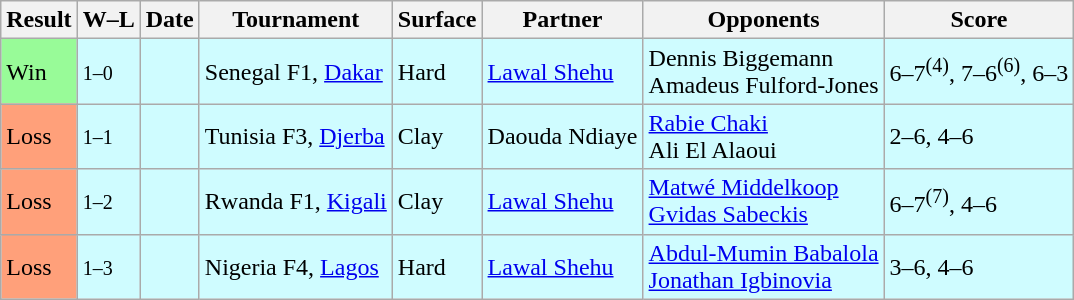<table class="sortable wikitable">
<tr>
<th>Result</th>
<th class="unsortable">W–L</th>
<th>Date</th>
<th>Tournament</th>
<th>Surface</th>
<th>Partner</th>
<th>Opponents</th>
<th class="unsortable">Score</th>
</tr>
<tr style="background:#cffcff;">
<td style="background:#98fb98;">Win</td>
<td><small>1–0</small></td>
<td></td>
<td>Senegal F1, <a href='#'>Dakar</a></td>
<td>Hard</td>
<td> <a href='#'>Lawal Shehu</a></td>
<td> Dennis Biggemann <br>  Amadeus Fulford-Jones</td>
<td>6–7<sup>(4)</sup>, 7–6<sup>(6)</sup>, 6–3</td>
</tr>
<tr style="background:#cffcff;">
<td style="background:#ffa07a;">Loss</td>
<td><small>1–1</small></td>
<td></td>
<td>Tunisia F3, <a href='#'>Djerba</a></td>
<td>Clay</td>
<td> Daouda Ndiaye</td>
<td> <a href='#'>Rabie Chaki</a> <br>  Ali El Alaoui</td>
<td>2–6, 4–6</td>
</tr>
<tr style="background:#cffcff;">
<td style="background:#ffa07a;">Loss</td>
<td><small>1–2</small></td>
<td></td>
<td>Rwanda F1, <a href='#'>Kigali</a></td>
<td>Clay</td>
<td> <a href='#'>Lawal Shehu</a></td>
<td> <a href='#'>Matwé Middelkoop</a> <br>  <a href='#'>Gvidas Sabeckis</a></td>
<td>6–7<sup>(7)</sup>, 4–6</td>
</tr>
<tr style="background:#cffcff;">
<td style="background:#ffa07a;">Loss</td>
<td><small>1–3</small></td>
<td></td>
<td>Nigeria F4, <a href='#'>Lagos</a></td>
<td>Hard</td>
<td> <a href='#'>Lawal Shehu</a></td>
<td> <a href='#'>Abdul-Mumin Babalola</a> <br>  <a href='#'>Jonathan Igbinovia</a></td>
<td>3–6, 4–6</td>
</tr>
</table>
